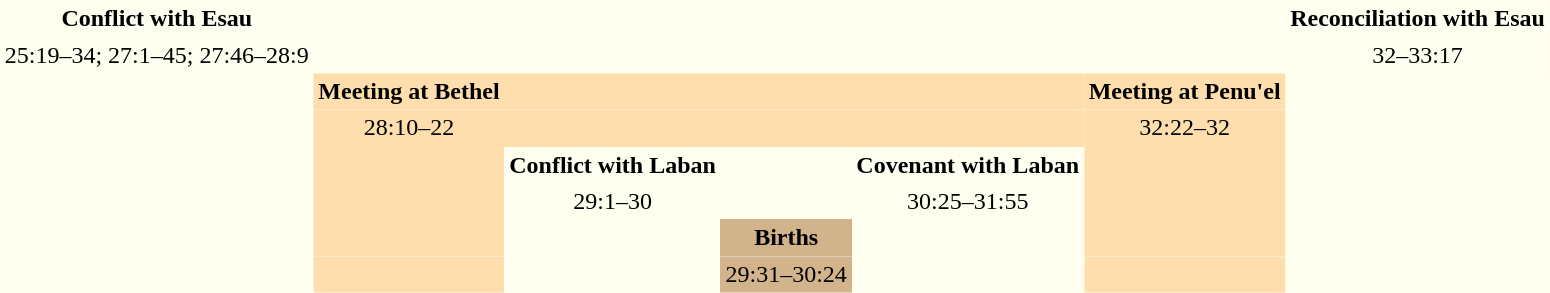<table class="wikitable" style="text-align:center; border:1px white;">
<tr>
<td style="border:1px white; background:Ivory;"><strong>Conflict with Esau</strong></td>
<td style="border:1px white; background:Ivory;"></td>
<td style="border:1px white; background:Ivory;"></td>
<td style="border:1px white; background:Ivory;"></td>
<td style="border:1px white; background:Ivory;"></td>
<td style="border:1px white; background:Ivory;"></td>
<td style="border:1px white; background:Ivory;"><strong>Reconciliation with Esau</strong></td>
</tr>
<tr>
<td style="border:1px white; background:Ivory;">25:19–34; 27:1–45; 27:46–28:9</td>
<td style="border:1px white; background:Ivory;"></td>
<td style="border:1px white; background:Ivory;"></td>
<td style="border:1px white; background:Ivory;"></td>
<td style="border:1px white; background:Ivory;"></td>
<td style="border:1px white; background:Ivory;"></td>
<td style="border:1px white; background:Ivory;">32–33:17</td>
</tr>
<tr style="border:1px white; background:Ivory;">
<td style="border:1px white; background:Ivory;"></td>
<td style="border:1px white; background:Navajowhite;"><strong>Meeting at Bethel</strong></td>
<td style="border:1px white; background:Navajowhite;"></td>
<td style="border:1px white; background:Navajowhite;"></td>
<td style="border:1px white; background:Navajowhite;"></td>
<td style="border:1px white; background:Navajowhite;"><strong>Meeting at Penu'el</strong></td>
<td style="border:1px white; background:Ivory;"></td>
</tr>
<tr style="border:1px white; background:Ivory;">
<td style="border:1px white; background:Ivory;"></td>
<td style="border:1px white; background:Navajowhite;">28:10–22</td>
<td style="border:1px white; background:Navajowhite;"></td>
<td style="border:1px white; background:Navajowhite;"></td>
<td style="border:1px white; background:Navajowhite;"></td>
<td style="border:1px white; background:Navajowhite;">32:22–32</td>
<td style="border:1px white; background:Ivory;"></td>
</tr>
<tr style="border:1px white; background:Ivory;" |>
<td style="border:1px white; background:Ivory;"></td>
<td style="border:1px white; background:Navajowhite;"></td>
<td style="border:1px white; background:Ivory;"><strong>Conflict with Laban</strong></td>
<td style="border:1px white; background:Ivory;"></td>
<td style="border:1px white; background:Ivory;"><strong>Covenant with Laban</strong></td>
<td style="border:1px white; background:Navajowhite;"></td>
<td style="border:1px white; background:Ivory;"></td>
</tr>
<tr style="border:1px white; background:Ivory;" |>
<td style="border:1px white; background:Ivory;"></td>
<td style="border:1px white; background:Navajowhite;"></td>
<td style="border:1px white; background:Ivory;">29:1–30</td>
<td style="border:1px white; background:Ivory;"></td>
<td style="border:1px white; background:Ivory;">30:25–31:55</td>
<td style="border:1px white; background:Navajowhite;"></td>
<td style="border:1px white; background:Ivory;"></td>
</tr>
<tr style="border:1px white; background:Ivory;" |>
<td style="border:1px white; background:Ivory;"></td>
<td style="border:1px white; background:Navajowhite;"></td>
<td style="border:1px white; background:Ivory;"></td>
<td style="border:1px white; background:tan;"><strong>Births</strong></td>
<td style="border:1px white; background:Ivory;"></td>
<td style="border:1px white; background:Navajowhite;"></td>
<td style="border:1px white; background:Ivory;"></td>
</tr>
<tr style="border:1px white; background:Ivory;" |>
<td style="border:1px white; background:Ivory;"></td>
<td style="border:1px white; background:Navajowhite;"></td>
<td style="border:1px white; background:Ivory;"></td>
<td style="border:1px white; background:tan;">29:31–30:24</td>
<td style="border:1px white; background:Ivory;"></td>
<td style="border:1px white; background:Navajowhite;"></td>
<td style="border:1px white; background:Ivory;"></td>
</tr>
</table>
